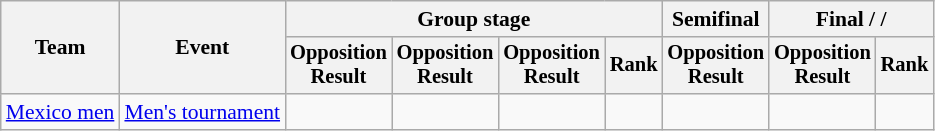<table class=wikitable style=font-size:90%;text-align:center>
<tr>
<th rowspan=2>Team</th>
<th rowspan=2>Event</th>
<th colspan=4>Group stage</th>
<th>Semifinal</th>
<th colspan=2>Final /  / </th>
</tr>
<tr style=font-size:95%>
<th>Opposition<br>Result</th>
<th>Opposition<br>Result</th>
<th>Opposition<br>Result</th>
<th>Rank</th>
<th>Opposition<br>Result</th>
<th>Opposition<br>Result</th>
<th>Rank</th>
</tr>
<tr>
<td align=left><a href='#'>Mexico men</a></td>
<td align=left><a href='#'>Men's tournament</a></td>
<td></td>
<td></td>
<td></td>
<td></td>
<td></td>
<td></td>
<td></td>
</tr>
</table>
